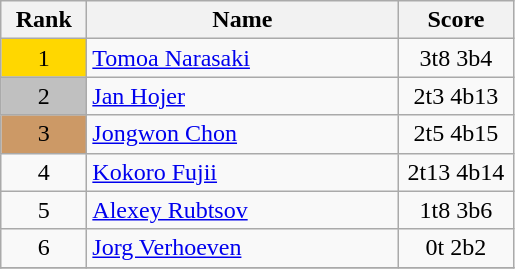<table class="wikitable">
<tr>
<th width = "50">Rank</th>
<th width = "200">Name</th>
<th width = "70">Score</th>
</tr>
<tr>
<td align="center" style="background: gold">1</td>
<td> <a href='#'>Tomoa Narasaki</a></td>
<td align="center">3t8 3b4</td>
</tr>
<tr>
<td align="center" style="background: silver">2</td>
<td> <a href='#'>Jan Hojer</a></td>
<td align="center">2t3 4b13</td>
</tr>
<tr>
<td align="center" style="background: #cc9966">3</td>
<td> <a href='#'>Jongwon Chon</a></td>
<td align="center">2t5 4b15</td>
</tr>
<tr>
<td align="center">4</td>
<td> <a href='#'>Kokoro Fujii</a></td>
<td align="center">2t13 4b14</td>
</tr>
<tr>
<td align="center">5</td>
<td> <a href='#'>Alexey Rubtsov</a></td>
<td align="center">1t8 3b6</td>
</tr>
<tr>
<td align="center">6</td>
<td> <a href='#'>Jorg Verhoeven</a></td>
<td align="center">0t 2b2</td>
</tr>
<tr>
</tr>
</table>
